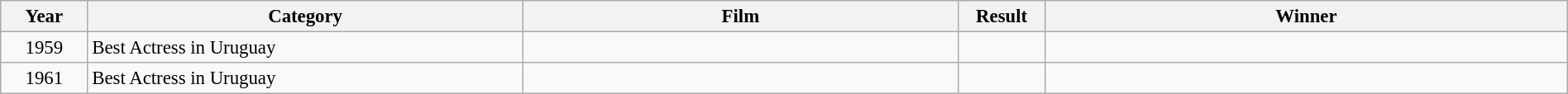<table class="wikitable" width="100%" cellpadding="5" style="font-size: 95%">
<tr>
<th width="5%">Year</th>
<th width="25%">Category</th>
<th width="25%">Film</th>
<th width="5%">Result</th>
<th width="30%">Winner</th>
</tr>
<tr>
<td style="text-align:center;">1959</td>
<td>Best Actress in Uruguay</td>
<td></td>
<td></td>
<td></td>
</tr>
<tr>
<td style="text-align:center;">1961</td>
<td>Best Actress in Uruguay</td>
<td></td>
<td></td>
<td></td>
</tr>
</table>
